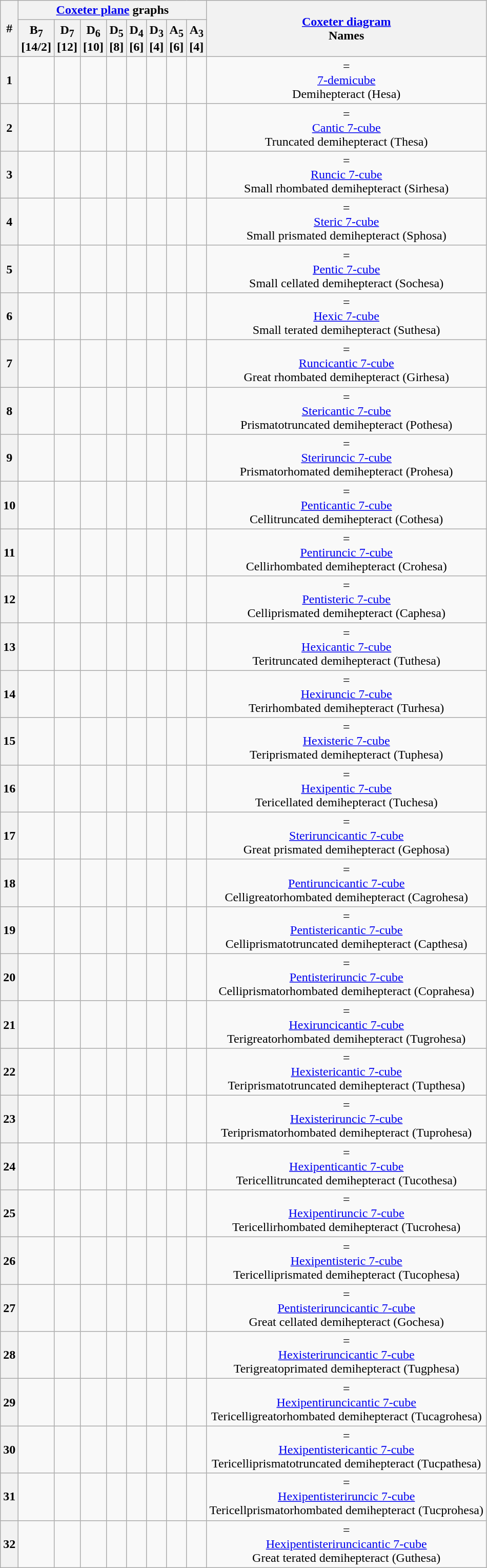<table class="wikitable">
<tr>
<th rowspan=2>#</th>
<th colspan=8><a href='#'>Coxeter plane</a> graphs</th>
<th rowspan=2><a href='#'>Coxeter diagram</a><br>Names</th>
</tr>
<tr>
<th>B<sub>7</sub><br>[14/2]</th>
<th>D<sub>7</sub><br>[12]</th>
<th>D<sub>6</sub><br>[10]</th>
<th>D<sub>5</sub><br>[8]</th>
<th>D<sub>4</sub><br>[6]</th>
<th>D<sub>3</sub><br>[4]</th>
<th>A<sub>5</sub><br>[6]</th>
<th>A<sub>3</sub><br>[4]</th>
</tr>
<tr align=center>
<th>1</th>
<td></td>
<td></td>
<td></td>
<td></td>
<td></td>
<td></td>
<td></td>
<td></td>
<td> = <br><a href='#'>7-demicube</a><br>Demihepteract (Hesa)</td>
</tr>
<tr align=center>
<th>2</th>
<td></td>
<td></td>
<td></td>
<td></td>
<td></td>
<td></td>
<td></td>
<td></td>
<td> = <br><a href='#'>Cantic 7-cube</a><br>Truncated demihepteract (Thesa)</td>
</tr>
<tr align=center>
<th>3</th>
<td></td>
<td></td>
<td></td>
<td></td>
<td></td>
<td></td>
<td></td>
<td></td>
<td> = <br><a href='#'>Runcic 7-cube</a><br>Small rhombated demihepteract (Sirhesa)</td>
</tr>
<tr align=center>
<th>4</th>
<td></td>
<td></td>
<td></td>
<td></td>
<td></td>
<td></td>
<td></td>
<td></td>
<td> = <br><a href='#'>Steric 7-cube</a><br>Small prismated demihepteract (Sphosa)</td>
</tr>
<tr align=center>
<th>5</th>
<td></td>
<td></td>
<td></td>
<td></td>
<td></td>
<td></td>
<td></td>
<td></td>
<td> = <br><a href='#'>Pentic 7-cube</a><br>Small cellated demihepteract (Sochesa)</td>
</tr>
<tr align=center>
<th>6</th>
<td></td>
<td></td>
<td></td>
<td></td>
<td></td>
<td></td>
<td></td>
<td></td>
<td> = <br><a href='#'>Hexic 7-cube</a><br>Small terated demihepteract (Suthesa)</td>
</tr>
<tr align=center>
<th>7</th>
<td></td>
<td></td>
<td></td>
<td></td>
<td></td>
<td></td>
<td></td>
<td></td>
<td> = <br><a href='#'>Runcicantic 7-cube</a><br>Great rhombated demihepteract (Girhesa)</td>
</tr>
<tr align=center>
<th>8</th>
<td></td>
<td></td>
<td></td>
<td></td>
<td></td>
<td></td>
<td></td>
<td></td>
<td> = <br><a href='#'>Stericantic 7-cube</a><br>Prismatotruncated demihepteract (Pothesa)</td>
</tr>
<tr align=center>
<th>9</th>
<td></td>
<td></td>
<td></td>
<td></td>
<td></td>
<td></td>
<td></td>
<td></td>
<td> = <br><a href='#'>Steriruncic 7-cube</a><br>Prismatorhomated demihepteract (Prohesa)</td>
</tr>
<tr align=center>
<th>10</th>
<td></td>
<td></td>
<td></td>
<td></td>
<td></td>
<td></td>
<td></td>
<td></td>
<td> = <br><a href='#'>Penticantic 7-cube</a><br>Cellitruncated demihepteract (Cothesa)</td>
</tr>
<tr align=center>
<th>11</th>
<td></td>
<td></td>
<td></td>
<td></td>
<td></td>
<td></td>
<td></td>
<td></td>
<td> = <br><a href='#'>Pentiruncic 7-cube</a><br>Cellirhombated demihepteract (Crohesa)</td>
</tr>
<tr align=center>
<th>12</th>
<td></td>
<td></td>
<td></td>
<td></td>
<td></td>
<td></td>
<td></td>
<td></td>
<td> = <br><a href='#'>Pentisteric 7-cube</a><br>Celliprismated demihepteract (Caphesa)</td>
</tr>
<tr align=center>
<th>13</th>
<td></td>
<td></td>
<td></td>
<td></td>
<td></td>
<td></td>
<td></td>
<td></td>
<td> = <br><a href='#'>Hexicantic 7-cube</a><br>Teritruncated demihepteract (Tuthesa)</td>
</tr>
<tr align=center>
<th>14</th>
<td></td>
<td></td>
<td></td>
<td></td>
<td></td>
<td></td>
<td></td>
<td></td>
<td> = <br><a href='#'>Hexiruncic 7-cube</a><br>Terirhombated demihepteract (Turhesa)</td>
</tr>
<tr align=center>
<th>15</th>
<td></td>
<td></td>
<td></td>
<td></td>
<td></td>
<td></td>
<td></td>
<td></td>
<td> = <br><a href='#'>Hexisteric 7-cube</a><br>Teriprismated demihepteract (Tuphesa)</td>
</tr>
<tr align=center>
<th>16</th>
<td></td>
<td></td>
<td></td>
<td></td>
<td></td>
<td></td>
<td></td>
<td></td>
<td> = <br><a href='#'>Hexipentic 7-cube</a><br>Tericellated demihepteract (Tuchesa)</td>
</tr>
<tr align=center>
<th>17</th>
<td></td>
<td></td>
<td></td>
<td></td>
<td></td>
<td></td>
<td></td>
<td></td>
<td> = <br><a href='#'>Steriruncicantic 7-cube</a><br>Great prismated demihepteract (Gephosa)</td>
</tr>
<tr align=center>
<th>18</th>
<td></td>
<td></td>
<td></td>
<td></td>
<td></td>
<td></td>
<td></td>
<td></td>
<td> = <br><a href='#'>Pentiruncicantic 7-cube</a><br>Celligreatorhombated demihepteract (Cagrohesa)</td>
</tr>
<tr align=center>
<th>19</th>
<td></td>
<td></td>
<td></td>
<td></td>
<td></td>
<td></td>
<td></td>
<td></td>
<td> = <br><a href='#'>Pentistericantic 7-cube</a><br>Celliprismatotruncated demihepteract (Capthesa)</td>
</tr>
<tr align=center>
<th>20</th>
<td></td>
<td></td>
<td></td>
<td></td>
<td></td>
<td></td>
<td></td>
<td></td>
<td> = <br><a href='#'>Pentisteriruncic 7-cube</a><br>Celliprismatorhombated demihepteract (Coprahesa)</td>
</tr>
<tr align=center>
<th>21</th>
<td></td>
<td></td>
<td></td>
<td></td>
<td></td>
<td></td>
<td></td>
<td></td>
<td> = <br><a href='#'>Hexiruncicantic 7-cube</a><br>Terigreatorhombated demihepteract (Tugrohesa)</td>
</tr>
<tr align=center>
<th>22</th>
<td></td>
<td></td>
<td></td>
<td></td>
<td></td>
<td></td>
<td></td>
<td></td>
<td> = <br><a href='#'>Hexistericantic 7-cube</a><br>Teriprismatotruncated demihepteract (Tupthesa)</td>
</tr>
<tr align=center>
<th>23</th>
<td></td>
<td></td>
<td></td>
<td></td>
<td></td>
<td></td>
<td></td>
<td></td>
<td> = <br><a href='#'>Hexisteriruncic 7-cube</a><br>Teriprismatorhombated demihepteract (Tuprohesa)</td>
</tr>
<tr align=center>
<th>24</th>
<td></td>
<td></td>
<td></td>
<td></td>
<td></td>
<td></td>
<td></td>
<td></td>
<td> = <br><a href='#'>Hexipenticantic 7-cube</a><br>Tericellitruncated demihepteract (Tucothesa)</td>
</tr>
<tr align=center>
<th>25</th>
<td></td>
<td></td>
<td></td>
<td></td>
<td></td>
<td></td>
<td></td>
<td></td>
<td> = <br><a href='#'>Hexipentiruncic 7-cube</a><br>Tericellirhombated demihepteract (Tucrohesa)</td>
</tr>
<tr align=center>
<th>26</th>
<td></td>
<td></td>
<td></td>
<td></td>
<td></td>
<td></td>
<td></td>
<td></td>
<td> = <br><a href='#'>Hexipentisteric 7-cube</a><br>Tericelliprismated demihepteract (Tucophesa)</td>
</tr>
<tr align=center>
<th>27</th>
<td></td>
<td></td>
<td></td>
<td></td>
<td></td>
<td></td>
<td></td>
<td></td>
<td> = <br><a href='#'>Pentisteriruncicantic 7-cube</a><br>Great cellated demihepteract (Gochesa)</td>
</tr>
<tr align=center>
<th>28</th>
<td></td>
<td></td>
<td></td>
<td></td>
<td></td>
<td></td>
<td></td>
<td></td>
<td> = <br><a href='#'>Hexisteriruncicantic 7-cube</a><br>Terigreatoprimated demihepteract (Tugphesa)</td>
</tr>
<tr align=center>
<th>29</th>
<td></td>
<td></td>
<td></td>
<td></td>
<td></td>
<td></td>
<td></td>
<td></td>
<td> = <br><a href='#'>Hexipentiruncicantic 7-cube</a><br>Tericelligreatorhombated demihepteract (Tucagrohesa)</td>
</tr>
<tr align=center>
<th>30</th>
<td></td>
<td></td>
<td></td>
<td></td>
<td></td>
<td></td>
<td></td>
<td></td>
<td> = <br><a href='#'>Hexipentistericantic 7-cube</a><br>Tericelliprismatotruncated demihepteract (Tucpathesa)</td>
</tr>
<tr align=center>
<th>31</th>
<td></td>
<td></td>
<td></td>
<td></td>
<td></td>
<td></td>
<td></td>
<td></td>
<td> = <br><a href='#'>Hexipentisteriruncic 7-cube</a><br>Tericellprismatorhombated demihepteract (Tucprohesa)</td>
</tr>
<tr align=center>
<th>32</th>
<td></td>
<td></td>
<td></td>
<td></td>
<td></td>
<td></td>
<td></td>
<td></td>
<td> = <br><a href='#'>Hexipentisteriruncicantic 7-cube</a><br>Great terated demihepteract (Guthesa)</td>
</tr>
</table>
